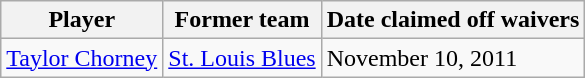<table class="wikitable">
<tr>
<th>Player</th>
<th>Former team</th>
<th>Date claimed off waivers</th>
</tr>
<tr>
<td><a href='#'>Taylor Chorney</a></td>
<td><a href='#'>St. Louis Blues</a></td>
<td>November 10, 2011</td>
</tr>
</table>
